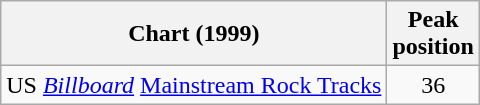<table class="wikitable">
<tr>
<th>Chart (1999)</th>
<th>Peak<br>position</th>
</tr>
<tr>
<td>US <em><a href='#'>Billboard</a></em> <a href='#'>Mainstream Rock Tracks</a></td>
<td align="center">36</td>
</tr>
</table>
